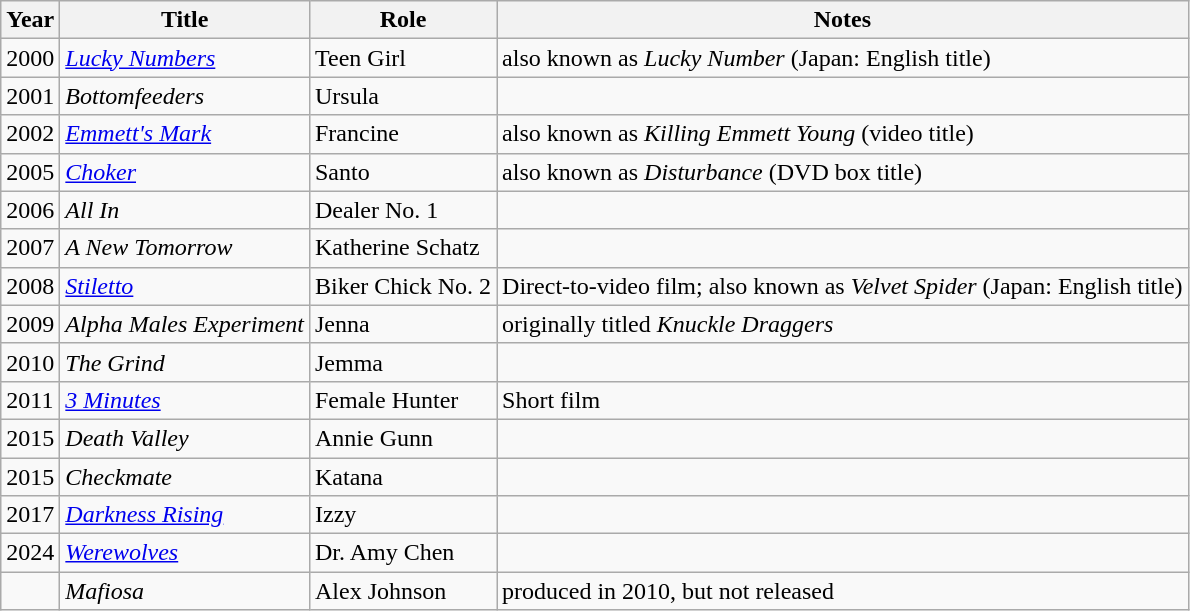<table class="wikitable">
<tr>
<th>Year</th>
<th>Title</th>
<th>Role</th>
<th>Notes</th>
</tr>
<tr>
<td>2000</td>
<td><em><a href='#'>Lucky Numbers</a></em></td>
<td>Teen Girl</td>
<td>also known as <em>Lucky Number</em> (Japan: English title)</td>
</tr>
<tr>
<td>2001</td>
<td><em>Bottomfeeders</em></td>
<td>Ursula</td>
<td></td>
</tr>
<tr>
<td>2002</td>
<td><em><a href='#'>Emmett's Mark</a></em></td>
<td>Francine</td>
<td>also known as <em>Killing Emmett Young</em> (video title)</td>
</tr>
<tr>
<td>2005</td>
<td><em><a href='#'>Choker</a></em></td>
<td>Santo</td>
<td>also known as <em>Disturbance</em> (DVD box title)</td>
</tr>
<tr>
<td>2006</td>
<td><em>All In</em></td>
<td>Dealer No. 1</td>
<td></td>
</tr>
<tr>
<td>2007</td>
<td><em>A New Tomorrow</em></td>
<td>Katherine Schatz</td>
<td></td>
</tr>
<tr>
<td>2008</td>
<td><em><a href='#'>Stiletto</a></em></td>
<td>Biker Chick No. 2</td>
<td>Direct-to-video film; also known as <em>Velvet Spider</em> (Japan: English title)</td>
</tr>
<tr>
<td>2009</td>
<td><em>Alpha Males Experiment</em></td>
<td>Jenna</td>
<td>originally titled <em>Knuckle Draggers</em></td>
</tr>
<tr>
<td>2010</td>
<td><em>The Grind</em></td>
<td>Jemma</td>
<td><br></td>
</tr>
<tr>
<td>2011</td>
<td><em><a href='#'>3 Minutes</a></em></td>
<td>Female Hunter</td>
<td>Short film</td>
</tr>
<tr>
<td>2015</td>
<td><em>Death Valley</em></td>
<td>Annie Gunn</td>
<td></td>
</tr>
<tr>
<td>2015</td>
<td><em>Checkmate</em></td>
<td>Katana</td>
<td></td>
</tr>
<tr>
<td>2017</td>
<td><em><a href='#'>Darkness Rising</a></em></td>
<td>Izzy</td>
<td></td>
</tr>
<tr>
<td>2024</td>
<td><em><a href='#'>Werewolves</a></em></td>
<td>Dr. Amy Chen</td>
<td></td>
</tr>
<tr>
<td></td>
<td><em>Mafiosa</em></td>
<td>Alex Johnson</td>
<td>produced in 2010, but not released</td>
</tr>
</table>
